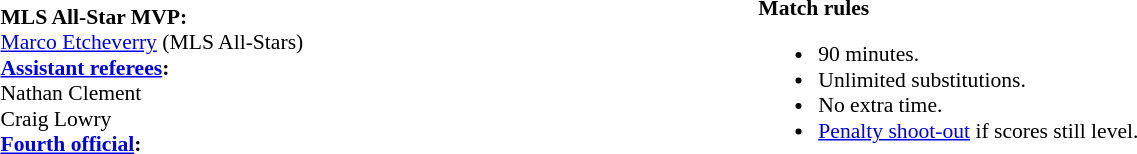<table style="width:100%; font-size:90%;">
<tr>
<td><br><strong>MLS All-Star MVP:</strong>
<br> <a href='#'>Marco Etcheverry</a> (MLS All-Stars)
<br>
<strong><a href='#'>Assistant referees</a>:</strong>
<br> Nathan Clement
<br> Craig Lowry
<br><strong><a href='#'>Fourth official</a>:</strong>
<br></td>
<td style="width:60%; vertical-align:top;"><br><strong>Match rules</strong><ul><li>90 minutes.</li><li>Unlimited substitutions.</li><li>No extra time.</li><li><a href='#'>Penalty shoot-out</a> if scores still level.</li></ul></td>
</tr>
</table>
